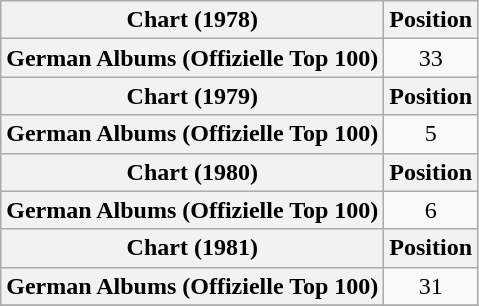<table class="wikitable plainrowheaders" style="text-align:center">
<tr>
<th scope="col">Chart (1978)</th>
<th scope="col">Position</th>
</tr>
<tr>
<th scope="row">German Albums (Offizielle Top 100)</th>
<td>33</td>
</tr>
<tr>
<th scope="col">Chart (1979)</th>
<th scope="col">Position</th>
</tr>
<tr>
<th scope="row">German Albums (Offizielle Top 100)</th>
<td>5</td>
</tr>
<tr>
<th scope="col">Chart (1980)</th>
<th scope="col">Position</th>
</tr>
<tr>
<th scope="row">German Albums (Offizielle Top 100)</th>
<td>6</td>
</tr>
<tr>
<th scope="col">Chart (1981)</th>
<th scope="col">Position</th>
</tr>
<tr>
<th scope="row">German Albums (Offizielle Top 100)</th>
<td>31</td>
</tr>
<tr>
</tr>
</table>
